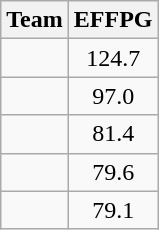<table class=wikitable>
<tr>
<th>Team</th>
<th>EFFPG</th>
</tr>
<tr>
<td></td>
<td align=center>124.7</td>
</tr>
<tr>
<td></td>
<td align=center>97.0</td>
</tr>
<tr>
<td></td>
<td align=center>81.4</td>
</tr>
<tr>
<td></td>
<td align=center>79.6</td>
</tr>
<tr>
<td></td>
<td align=center>79.1</td>
</tr>
</table>
